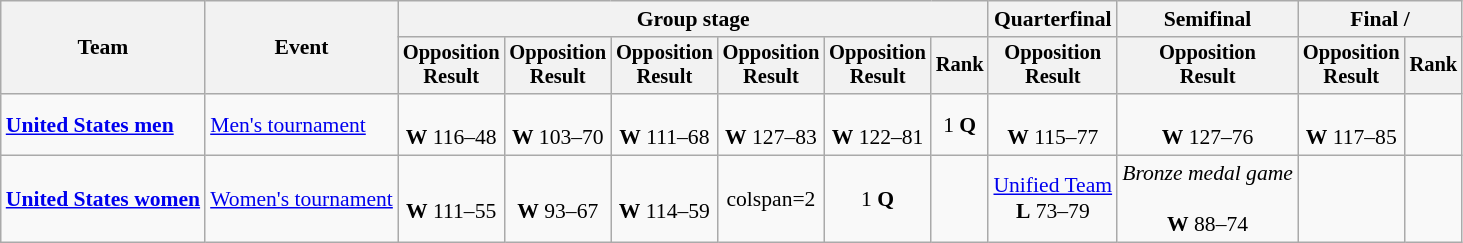<table class=wikitable style=font-size:90%;text-align:center>
<tr>
<th rowspan=2>Team</th>
<th rowspan=2>Event</th>
<th colspan=6>Group stage</th>
<th>Quarterfinal</th>
<th>Semifinal</th>
<th colspan=2>Final / </th>
</tr>
<tr style=font-size:95%>
<th>Opposition<br>Result</th>
<th>Opposition<br>Result</th>
<th>Opposition<br>Result</th>
<th>Opposition<br>Result</th>
<th>Opposition<br>Result</th>
<th>Rank</th>
<th>Opposition<br>Result</th>
<th>Opposition<br>Result</th>
<th>Opposition<br>Result</th>
<th>Rank</th>
</tr>
<tr>
<td align=left><strong><a href='#'>United States men</a></strong></td>
<td align=left><a href='#'>Men's tournament</a></td>
<td><br><strong>W</strong> 116–48</td>
<td><br><strong>W</strong> 103–70</td>
<td><br><strong>W</strong> 111–68</td>
<td><br><strong>W</strong> 127–83</td>
<td><br><strong>W</strong> 122–81</td>
<td>1 <strong>Q</strong></td>
<td><br><strong>W</strong> 115–77</td>
<td><br><strong>W</strong> 127–76</td>
<td><br><strong>W</strong> 117–85</td>
<td></td>
</tr>
<tr>
<td align=left><strong><a href='#'>United States women</a></strong></td>
<td align=left><a href='#'>Women's tournament</a></td>
<td><br><strong>W</strong> 111–55</td>
<td><br><strong>W</strong> 93–67</td>
<td><br><strong>W</strong> 114–59</td>
<td>colspan=2 </td>
<td>1 <strong>Q</strong></td>
<td></td>
<td> <a href='#'>Unified Team</a><br><strong>L</strong> 73–79</td>
<td><em>Bronze medal game</em><br><br><strong>W</strong> 88–74</td>
<td></td>
</tr>
</table>
